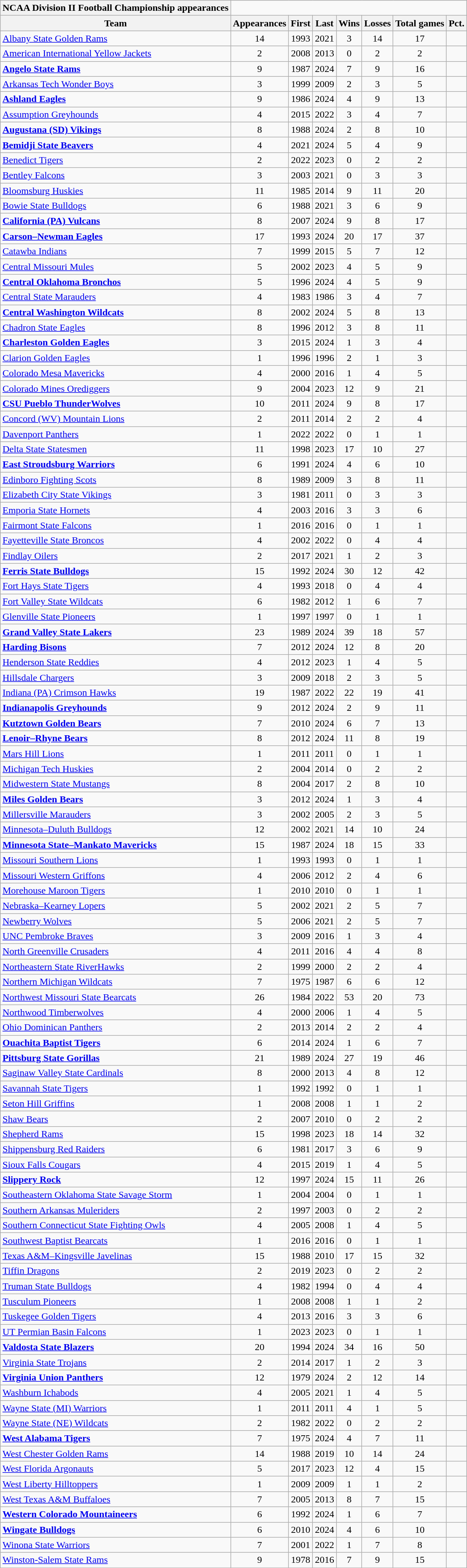<table class="wikitable sortable" style="text-align:center;">
<tr>
<th style=>NCAA Division II Football Championship appearances</th>
</tr>
<tr>
<th>Team</th>
<th>Appearances</th>
<th>First</th>
<th>Last</th>
<th>Wins</th>
<th>Losses</th>
<th>Total games</th>
<th>Pct.</th>
</tr>
<tr>
<td style="text-align:left;"><a href='#'>Albany State Golden Rams</a></td>
<td>14</td>
<td>1993</td>
<td>2021</td>
<td>3</td>
<td>14</td>
<td>17</td>
<td></td>
</tr>
<tr>
<td style="text-align:left;"><a href='#'>American International Yellow Jackets</a></td>
<td>2</td>
<td>2008</td>
<td>2013</td>
<td>0</td>
<td>2</td>
<td>2</td>
<td></td>
</tr>
<tr>
<td style="text-align:left;"><strong><a href='#'>Angelo State Rams</a></strong></td>
<td>9</td>
<td>1987</td>
<td>2024</td>
<td>7</td>
<td>9</td>
<td>16</td>
<td></td>
</tr>
<tr>
<td style="text-align:left;"><a href='#'>Arkansas Tech Wonder Boys</a></td>
<td>3</td>
<td>1999</td>
<td>2009</td>
<td>2</td>
<td>3</td>
<td>5</td>
<td></td>
</tr>
<tr>
<td style="text-align:left;"><strong><a href='#'>Ashland Eagles</a></strong></td>
<td>9</td>
<td>1986</td>
<td>2024</td>
<td>4</td>
<td>9</td>
<td>13</td>
<td></td>
</tr>
<tr>
<td style="text-align:left;"><a href='#'>Assumption Greyhounds</a></td>
<td>4</td>
<td>2015</td>
<td>2022</td>
<td>3</td>
<td>4</td>
<td>7</td>
<td></td>
</tr>
<tr>
<td style="text-align:left;"><strong><a href='#'>Augustana (SD) Vikings</a></strong></td>
<td>8</td>
<td>1988</td>
<td>2024</td>
<td>2</td>
<td>8</td>
<td>10</td>
<td></td>
</tr>
<tr>
<td style="text-align:left;"><strong><a href='#'>Bemidji State Beavers</a></strong></td>
<td>4</td>
<td>2021</td>
<td>2024</td>
<td>5</td>
<td>4</td>
<td>9</td>
<td></td>
</tr>
<tr>
<td style="text-align:left;"><a href='#'>Benedict Tigers</a></td>
<td>2</td>
<td>2022</td>
<td>2023</td>
<td>0</td>
<td>2</td>
<td>2</td>
<td></td>
</tr>
<tr>
<td style="text-align:left;"><a href='#'>Bentley Falcons</a></td>
<td>3</td>
<td>2003</td>
<td>2021</td>
<td>0</td>
<td>3</td>
<td>3</td>
<td></td>
</tr>
<tr>
<td style="text-align:left;"><a href='#'>Bloomsburg Huskies</a></td>
<td>11</td>
<td>1985</td>
<td>2014</td>
<td>9</td>
<td>11</td>
<td>20</td>
<td></td>
</tr>
<tr>
<td style="text-align:left;"><a href='#'>Bowie State Bulldogs</a></td>
<td>6</td>
<td>1988</td>
<td>2021</td>
<td>3</td>
<td>6</td>
<td>9</td>
<td></td>
</tr>
<tr>
<td style="text-align:left;"><strong><a href='#'>California (PA) Vulcans</a></strong></td>
<td>8</td>
<td>2007</td>
<td>2024</td>
<td>9</td>
<td>8</td>
<td>17</td>
<td></td>
</tr>
<tr>
<td style="text-align:left;"><strong><a href='#'>Carson–Newman Eagles</a></strong></td>
<td>17</td>
<td>1993</td>
<td>2024</td>
<td>20</td>
<td>17</td>
<td>37</td>
<td></td>
</tr>
<tr>
<td style="text-align:left;"><a href='#'>Catawba Indians</a></td>
<td>7</td>
<td>1999</td>
<td>2015</td>
<td>5</td>
<td>7</td>
<td>12</td>
<td></td>
</tr>
<tr>
<td style="text-align:left;"><a href='#'>Central Missouri Mules</a></td>
<td>5</td>
<td>2002</td>
<td>2023</td>
<td>4</td>
<td>5</td>
<td>9</td>
<td></td>
</tr>
<tr>
<td style="text-align:left;"><strong><a href='#'>Central Oklahoma Bronchos</a></strong></td>
<td>5</td>
<td>1996</td>
<td>2024</td>
<td>4</td>
<td>5</td>
<td>9</td>
<td></td>
</tr>
<tr>
<td style="text-align:left;"><a href='#'>Central State Marauders</a></td>
<td>4</td>
<td>1983</td>
<td>1986</td>
<td>3</td>
<td>4</td>
<td>7</td>
<td></td>
</tr>
<tr>
<td style="text-align:left;"><strong><a href='#'>Central Washington Wildcats</a></strong></td>
<td>8</td>
<td>2002</td>
<td>2024</td>
<td>5</td>
<td>8</td>
<td>13</td>
<td></td>
</tr>
<tr>
<td style="text-align:left;"><a href='#'>Chadron State Eagles</a></td>
<td>8</td>
<td>1996</td>
<td>2012</td>
<td>3</td>
<td>8</td>
<td>11</td>
<td></td>
</tr>
<tr>
<td style="text-align:left;"><strong><a href='#'>Charleston Golden Eagles</a></strong></td>
<td>3</td>
<td>2015</td>
<td>2024</td>
<td>1</td>
<td>3</td>
<td>4</td>
<td></td>
</tr>
<tr>
<td style="text-align:left;"><a href='#'>Clarion Golden Eagles</a></td>
<td>1</td>
<td>1996</td>
<td>1996</td>
<td>2</td>
<td>1</td>
<td>3</td>
<td></td>
</tr>
<tr>
<td style="text-align:left;"><a href='#'>Colorado Mesa Mavericks</a></td>
<td>4</td>
<td>2000</td>
<td>2016</td>
<td>1</td>
<td>4</td>
<td>5</td>
<td></td>
</tr>
<tr>
<td style="text-align:left;"><a href='#'>Colorado Mines Orediggers</a></td>
<td>9</td>
<td>2004</td>
<td>2023</td>
<td>12</td>
<td>9</td>
<td>21</td>
<td></td>
</tr>
<tr>
<td style="text-align:left;"><strong><a href='#'>CSU Pueblo ThunderWolves</a></strong></td>
<td>10</td>
<td>2011</td>
<td>2024</td>
<td>9</td>
<td>8</td>
<td>17</td>
<td></td>
</tr>
<tr>
<td style="text-align:left;"><a href='#'>Concord (WV) Mountain Lions</a></td>
<td>2</td>
<td>2011</td>
<td>2014</td>
<td>2</td>
<td>2</td>
<td>4</td>
<td></td>
</tr>
<tr>
<td style="text-align:left;"><a href='#'>Davenport Panthers</a></td>
<td>1</td>
<td>2022</td>
<td>2022</td>
<td>0</td>
<td>1</td>
<td>1</td>
<td></td>
</tr>
<tr>
<td style="text-align:left;"><a href='#'>Delta State Statesmen</a></td>
<td>11</td>
<td>1998</td>
<td>2023</td>
<td>17</td>
<td>10</td>
<td>27</td>
<td></td>
</tr>
<tr>
<td style="text-align:left;"><strong><a href='#'>East Stroudsburg Warriors</a></strong></td>
<td>6</td>
<td>1991</td>
<td>2024</td>
<td>4</td>
<td>6</td>
<td>10</td>
<td></td>
</tr>
<tr>
<td style="text-align:left;"><a href='#'>Edinboro Fighting Scots</a></td>
<td>8</td>
<td>1989</td>
<td>2009</td>
<td>3</td>
<td>8</td>
<td>11</td>
<td></td>
</tr>
<tr>
<td style="text-align:left;"><a href='#'>Elizabeth City State Vikings</a></td>
<td>3</td>
<td>1981</td>
<td>2011</td>
<td>0</td>
<td>3</td>
<td>3</td>
<td></td>
</tr>
<tr>
<td style="text-align:left;"><a href='#'>Emporia State Hornets</a></td>
<td>4</td>
<td>2003</td>
<td>2016</td>
<td>3</td>
<td>3</td>
<td>6</td>
<td></td>
</tr>
<tr>
<td style="text-align:left;"><a href='#'>Fairmont State Falcons</a></td>
<td>1</td>
<td>2016</td>
<td>2016</td>
<td>0</td>
<td>1</td>
<td>1</td>
<td></td>
</tr>
<tr>
<td style="text-align:left;"><a href='#'>Fayetteville State Broncos</a></td>
<td>4</td>
<td>2002</td>
<td>2022</td>
<td>0</td>
<td>4</td>
<td>4</td>
<td></td>
</tr>
<tr>
<td style="text-align:left;"><a href='#'>Findlay Oilers</a></td>
<td>2</td>
<td>2017</td>
<td>2021</td>
<td>1</td>
<td>2</td>
<td>3</td>
<td></td>
</tr>
<tr>
<td style="text-align:left;"><strong><a href='#'>Ferris State Bulldogs</a></strong></td>
<td>15</td>
<td>1992</td>
<td>2024</td>
<td>30</td>
<td>12</td>
<td>42</td>
<td></td>
</tr>
<tr>
<td style="text-align:left;"><a href='#'>Fort Hays State Tigers</a></td>
<td>4</td>
<td>1993</td>
<td>2018</td>
<td>0</td>
<td>4</td>
<td>4</td>
<td></td>
</tr>
<tr>
<td style="text-align:left;"><a href='#'>Fort Valley State Wildcats</a></td>
<td>6</td>
<td>1982</td>
<td>2012</td>
<td>1</td>
<td>6</td>
<td>7</td>
<td></td>
</tr>
<tr>
<td style="text-align:left;"><a href='#'>Glenville State Pioneers</a></td>
<td>1</td>
<td>1997</td>
<td>1997</td>
<td>0</td>
<td>1</td>
<td>1</td>
<td></td>
</tr>
<tr>
<td style="text-align:left;"><strong><a href='#'>Grand Valley State Lakers</a></strong></td>
<td>23</td>
<td>1989</td>
<td>2024</td>
<td>39</td>
<td>18</td>
<td>57</td>
<td></td>
</tr>
<tr>
<td style="text-align:left;"><strong><a href='#'>Harding Bisons</a></strong></td>
<td>7</td>
<td>2012</td>
<td>2024</td>
<td>12</td>
<td>8</td>
<td>20</td>
<td></td>
</tr>
<tr>
<td style="text-align:left;"><a href='#'>Henderson State Reddies</a></td>
<td>4</td>
<td>2012</td>
<td>2023</td>
<td>1</td>
<td>4</td>
<td>5</td>
<td></td>
</tr>
<tr>
<td style="text-align:left;"><a href='#'>Hillsdale Chargers</a></td>
<td>3</td>
<td>2009</td>
<td>2018</td>
<td>2</td>
<td>3</td>
<td>5</td>
<td></td>
</tr>
<tr>
<td style="text-align:left;"><a href='#'>Indiana (PA) Crimson Hawks</a></td>
<td>19</td>
<td>1987</td>
<td>2022</td>
<td>22</td>
<td>19</td>
<td>41</td>
<td></td>
</tr>
<tr>
<td style="text-align:left;"><strong><a href='#'>Indianapolis Greyhounds</a></strong></td>
<td>9</td>
<td>2012</td>
<td>2024</td>
<td>2</td>
<td>9</td>
<td>11</td>
<td></td>
</tr>
<tr>
<td style="text-align:left;"><strong><a href='#'>Kutztown Golden Bears</a></strong></td>
<td>7</td>
<td>2010</td>
<td>2024</td>
<td>6</td>
<td>7</td>
<td>13</td>
<td></td>
</tr>
<tr>
<td style="text-align:left;"><strong><a href='#'>Lenoir–Rhyne Bears</a></strong></td>
<td>8</td>
<td>2012</td>
<td>2024</td>
<td>11</td>
<td>8</td>
<td>19</td>
<td></td>
</tr>
<tr>
<td style="text-align:left;"><a href='#'>Mars Hill Lions</a></td>
<td>1</td>
<td>2011</td>
<td>2011</td>
<td>0</td>
<td>1</td>
<td>1</td>
<td></td>
</tr>
<tr>
<td style="text-align:left;"><a href='#'>Michigan Tech Huskies</a></td>
<td>2</td>
<td>2004</td>
<td>2014</td>
<td>0</td>
<td>2</td>
<td>2</td>
<td></td>
</tr>
<tr>
<td style="text-align:left;"><a href='#'>Midwestern State Mustangs</a></td>
<td>8</td>
<td>2004</td>
<td>2017</td>
<td>2</td>
<td>8</td>
<td>10</td>
<td></td>
</tr>
<tr>
<td style="text-align:left;"><strong><a href='#'>Miles Golden Bears</a></strong></td>
<td>3</td>
<td>2012</td>
<td>2024</td>
<td>1</td>
<td>3</td>
<td>4</td>
<td></td>
</tr>
<tr>
<td style="text-align:left;"><a href='#'>Millersville Marauders</a></td>
<td>3</td>
<td>2002</td>
<td>2005</td>
<td>2</td>
<td>3</td>
<td>5</td>
<td></td>
</tr>
<tr>
<td style="text-align:left;"><a href='#'>Minnesota–Duluth Bulldogs</a></td>
<td>12</td>
<td>2002</td>
<td>2021</td>
<td>14</td>
<td>10</td>
<td>24</td>
<td></td>
</tr>
<tr>
<td style="text-align:left;"><strong><a href='#'>Minnesota State–Mankato Mavericks</a></strong></td>
<td>15</td>
<td>1987</td>
<td>2024</td>
<td>18</td>
<td>15</td>
<td>33</td>
<td></td>
</tr>
<tr>
<td style="text-align:left;"><a href='#'>Missouri Southern Lions</a></td>
<td>1</td>
<td>1993</td>
<td>1993</td>
<td>0</td>
<td>1</td>
<td>1</td>
<td></td>
</tr>
<tr>
<td style="text-align:left;"><a href='#'>Missouri Western Griffons</a></td>
<td>4</td>
<td>2006</td>
<td>2012</td>
<td>2</td>
<td>4</td>
<td>6</td>
<td></td>
</tr>
<tr>
<td style="text-align:left;"><a href='#'>Morehouse Maroon Tigers</a></td>
<td>1</td>
<td>2010</td>
<td>2010</td>
<td>0</td>
<td>1</td>
<td>1</td>
<td></td>
</tr>
<tr>
<td style="text-align:left;"><a href='#'>Nebraska–Kearney Lopers</a></td>
<td>5</td>
<td>2002</td>
<td>2021</td>
<td>2</td>
<td>5</td>
<td>7</td>
<td></td>
</tr>
<tr>
<td style="text-align:left;"><a href='#'>Newberry Wolves</a></td>
<td>5</td>
<td>2006</td>
<td>2021</td>
<td>2</td>
<td>5</td>
<td>7</td>
<td></td>
</tr>
<tr>
<td style="text-align:left;"><a href='#'>UNC Pembroke Braves</a></td>
<td>3</td>
<td>2009</td>
<td>2016</td>
<td>1</td>
<td>3</td>
<td>4</td>
<td></td>
</tr>
<tr>
<td style="text-align:left;"><a href='#'>North Greenville Crusaders</a></td>
<td>4</td>
<td>2011</td>
<td>2016</td>
<td>4</td>
<td>4</td>
<td>8</td>
<td></td>
</tr>
<tr>
<td style="text-align:left;"><a href='#'>Northeastern State RiverHawks</a></td>
<td>2</td>
<td>1999</td>
<td>2000</td>
<td>2</td>
<td>2</td>
<td>4</td>
<td></td>
</tr>
<tr>
<td style="text-align:left;"><a href='#'>Northern Michigan Wildcats</a></td>
<td>7</td>
<td>1975</td>
<td>1987</td>
<td>6</td>
<td>6</td>
<td>12</td>
<td></td>
</tr>
<tr>
<td style="text-align:left;"><a href='#'>Northwest Missouri State Bearcats</a></td>
<td>26</td>
<td>1984</td>
<td>2022</td>
<td>53</td>
<td>20</td>
<td>73</td>
<td></td>
</tr>
<tr>
<td style="text-align:left;"><a href='#'>Northwood Timberwolves</a></td>
<td>4</td>
<td>2000</td>
<td>2006</td>
<td>1</td>
<td>4</td>
<td>5</td>
<td></td>
</tr>
<tr>
<td style="text-align:left;"><a href='#'>Ohio Dominican Panthers</a></td>
<td>2</td>
<td>2013</td>
<td>2014</td>
<td>2</td>
<td>2</td>
<td>4</td>
<td></td>
</tr>
<tr>
<td style="text-align:left;"><strong><a href='#'>Ouachita Baptist Tigers</a></strong></td>
<td>6</td>
<td>2014</td>
<td>2024</td>
<td>1</td>
<td>6</td>
<td>7</td>
<td></td>
</tr>
<tr>
<td style="text-align:left;"><strong><a href='#'>Pittsburg State Gorillas</a></strong></td>
<td>21</td>
<td>1989</td>
<td>2024</td>
<td>27</td>
<td>19</td>
<td>46</td>
<td></td>
</tr>
<tr>
<td style="text-align:left;"><a href='#'>Saginaw Valley State Cardinals</a></td>
<td>8</td>
<td>2000</td>
<td>2013</td>
<td>4</td>
<td>8</td>
<td>12</td>
<td></td>
</tr>
<tr>
<td style="text-align:left;"><a href='#'>Savannah State Tigers</a></td>
<td>1</td>
<td>1992</td>
<td>1992</td>
<td>0</td>
<td>1</td>
<td>1</td>
<td></td>
</tr>
<tr>
<td style="text-align:left;"><a href='#'>Seton Hill Griffins</a></td>
<td>1</td>
<td>2008</td>
<td>2008</td>
<td>1</td>
<td>1</td>
<td>2</td>
<td></td>
</tr>
<tr>
<td style="text-align:left;"><a href='#'>Shaw Bears</a></td>
<td>2</td>
<td>2007</td>
<td>2010</td>
<td>0</td>
<td>2</td>
<td>2</td>
<td></td>
</tr>
<tr>
<td style="text-align:left;"><a href='#'>Shepherd Rams</a></td>
<td>15</td>
<td>1998</td>
<td>2023</td>
<td>18</td>
<td>14</td>
<td>32</td>
<td></td>
</tr>
<tr>
<td style="text-align:left;"><a href='#'>Shippensburg Red Raiders</a></td>
<td>6</td>
<td>1981</td>
<td>2017</td>
<td>3</td>
<td>6</td>
<td>9</td>
<td></td>
</tr>
<tr>
<td style="text-align:left;"><a href='#'>Sioux Falls Cougars</a></td>
<td>4</td>
<td>2015</td>
<td>2019</td>
<td>1</td>
<td>4</td>
<td>5</td>
<td></td>
</tr>
<tr>
<td style="text-align:left;"><strong><a href='#'>Slippery Rock</a></strong></td>
<td>12</td>
<td>1997</td>
<td>2024</td>
<td>15</td>
<td>11</td>
<td>26</td>
<td></td>
</tr>
<tr>
<td style="text-align:left;"><a href='#'>Southeastern Oklahoma State Savage Storm</a></td>
<td>1</td>
<td>2004</td>
<td>2004</td>
<td>0</td>
<td>1</td>
<td>1</td>
<td></td>
</tr>
<tr>
<td style="text-align:left;"><a href='#'>Southern Arkansas Muleriders</a></td>
<td>2</td>
<td>1997</td>
<td>2003</td>
<td>0</td>
<td>2</td>
<td>2</td>
<td></td>
</tr>
<tr>
<td style="text-align:left;"><a href='#'>Southern Connecticut State Fighting Owls</a></td>
<td>4</td>
<td>2005</td>
<td>2008</td>
<td>1</td>
<td>4</td>
<td>5</td>
<td></td>
</tr>
<tr>
<td style="text-align:left;"><a href='#'>Southwest Baptist Bearcats</a></td>
<td>1</td>
<td>2016</td>
<td>2016</td>
<td>0</td>
<td>1</td>
<td>1</td>
<td></td>
</tr>
<tr>
<td style="text-align:left;"><a href='#'>Texas A&M–Kingsville Javelinas</a></td>
<td>15</td>
<td>1988</td>
<td>2010</td>
<td>17</td>
<td>15</td>
<td>32</td>
<td></td>
</tr>
<tr>
<td style="text-align:left;"><a href='#'>Tiffin Dragons</a></td>
<td>2</td>
<td>2019</td>
<td>2023</td>
<td>0</td>
<td>2</td>
<td>2</td>
<td></td>
</tr>
<tr>
<td style="text-align:left;"><a href='#'>Truman State Bulldogs</a></td>
<td>4</td>
<td>1982</td>
<td>1994</td>
<td>0</td>
<td>4</td>
<td>4</td>
<td></td>
</tr>
<tr>
<td style="text-align:left;"><a href='#'>Tusculum Pioneers</a></td>
<td>1</td>
<td>2008</td>
<td>2008</td>
<td>1</td>
<td>1</td>
<td>2</td>
<td></td>
</tr>
<tr>
<td style="text-align:left;"><a href='#'>Tuskegee Golden Tigers</a></td>
<td>4</td>
<td>2013</td>
<td>2016</td>
<td>3</td>
<td>3</td>
<td>6</td>
<td></td>
</tr>
<tr>
<td style="text-align:left;"><a href='#'>UT Permian Basin Falcons</a></td>
<td>1</td>
<td>2023</td>
<td>2023</td>
<td>0</td>
<td>1</td>
<td>1</td>
<td></td>
</tr>
<tr>
<td style="text-align:left;"><strong><a href='#'>Valdosta State Blazers</a></strong></td>
<td>20</td>
<td>1994</td>
<td>2024</td>
<td>34</td>
<td>16</td>
<td>50</td>
<td></td>
</tr>
<tr>
<td style="text-align:left;"><a href='#'>Virginia State Trojans</a></td>
<td>2</td>
<td>2014</td>
<td>2017</td>
<td>1</td>
<td>2</td>
<td>3</td>
<td></td>
</tr>
<tr>
<td style="text-align:left;"><strong><a href='#'>Virginia Union Panthers</a></strong></td>
<td>12</td>
<td>1979</td>
<td>2024</td>
<td>2</td>
<td>12</td>
<td>14</td>
<td></td>
</tr>
<tr>
<td style="text-align:left;"><a href='#'>Washburn Ichabods</a></td>
<td>4</td>
<td>2005</td>
<td>2021</td>
<td>1</td>
<td>4</td>
<td>5</td>
<td></td>
</tr>
<tr>
<td style="text-align:left;"><a href='#'>Wayne State (MI) Warriors</a></td>
<td>1</td>
<td>2011</td>
<td>2011</td>
<td>4</td>
<td>1</td>
<td>5</td>
<td></td>
</tr>
<tr>
<td style="text-align:left;"><a href='#'>Wayne State (NE) Wildcats</a></td>
<td>2</td>
<td>1982</td>
<td>2022</td>
<td>0</td>
<td>2</td>
<td>2</td>
<td></td>
</tr>
<tr>
<td style="text-align:left;"><strong><a href='#'>West Alabama Tigers</a></strong></td>
<td>7</td>
<td>1975</td>
<td>2024</td>
<td>4</td>
<td>7</td>
<td>11</td>
<td></td>
</tr>
<tr>
<td style="text-align:left;"><a href='#'>West Chester Golden Rams</a></td>
<td>14</td>
<td>1988</td>
<td>2019</td>
<td>10</td>
<td>14</td>
<td>24</td>
<td></td>
</tr>
<tr>
<td style="text-align:left;"><a href='#'>West Florida Argonauts</a></td>
<td>5</td>
<td>2017</td>
<td>2023</td>
<td>12</td>
<td>4</td>
<td>15</td>
<td></td>
</tr>
<tr>
<td style="text-align:left;"><a href='#'>West Liberty Hilltoppers</a></td>
<td>1</td>
<td>2009</td>
<td>2009</td>
<td>1</td>
<td>1</td>
<td>2</td>
<td></td>
</tr>
<tr>
<td style="text-align:left;"><a href='#'>West Texas A&M Buffaloes</a></td>
<td>7</td>
<td>2005</td>
<td>2013</td>
<td>8</td>
<td>7</td>
<td>15</td>
<td></td>
</tr>
<tr>
<td style="text-align:left;"><strong><a href='#'>Western Colorado Mountaineers</a></strong></td>
<td>6</td>
<td>1992</td>
<td>2024</td>
<td>1</td>
<td>6</td>
<td>7</td>
<td></td>
</tr>
<tr>
<td style="text-align:left;"><strong><a href='#'>Wingate Bulldogs</a></strong></td>
<td>6</td>
<td>2010</td>
<td>2024</td>
<td>4</td>
<td>6</td>
<td>10</td>
<td></td>
</tr>
<tr>
<td style="text-align:left;"><a href='#'>Winona State Warriors</a></td>
<td>7</td>
<td>2001</td>
<td>2022</td>
<td>1</td>
<td>7</td>
<td>8</td>
<td></td>
</tr>
<tr>
<td style="text-align:left;"><a href='#'>Winston-Salem State Rams</a></td>
<td>9</td>
<td>1978</td>
<td>2016</td>
<td>7</td>
<td>9</td>
<td>15</td>
<td></td>
</tr>
</table>
